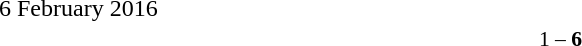<table style="width:70%;" cellspacing="1">
<tr>
<th width=35%></th>
<th width=15%></th>
<th></th>
</tr>
<tr>
<td>6 February 2016</td>
</tr>
<tr style=font-size:90%>
<td align=right></td>
<td align=center>1 – <strong>6</strong></td>
<td><strong></strong></td>
</tr>
</table>
